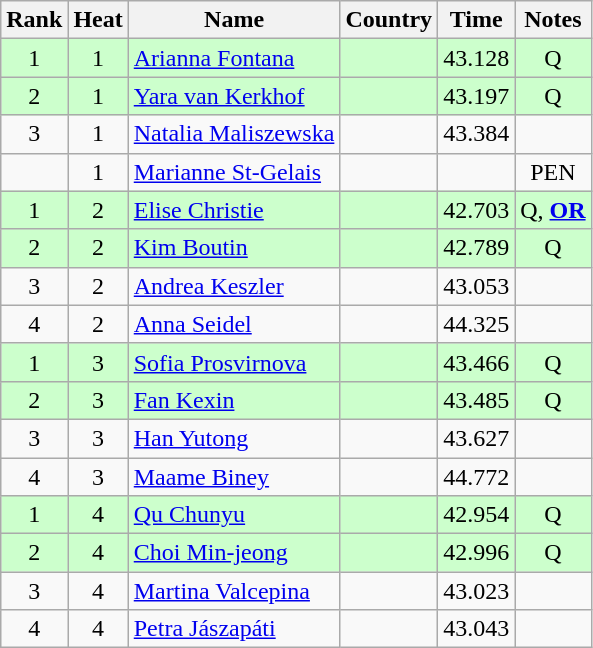<table class="wikitable sortable" style="text-align:center">
<tr>
<th>Rank</th>
<th>Heat</th>
<th>Name</th>
<th>Country</th>
<th>Time</th>
<th>Notes</th>
</tr>
<tr bgcolor=ccffcc>
<td>1</td>
<td>1</td>
<td align=left><a href='#'>Arianna Fontana</a></td>
<td align=left></td>
<td>43.128</td>
<td>Q</td>
</tr>
<tr bgcolor=ccffcc>
<td>2</td>
<td>1</td>
<td align=left><a href='#'>Yara van Kerkhof</a></td>
<td align=left></td>
<td>43.197</td>
<td>Q</td>
</tr>
<tr>
<td>3</td>
<td>1</td>
<td align=left><a href='#'>Natalia Maliszewska</a></td>
<td align=left></td>
<td>43.384</td>
<td></td>
</tr>
<tr>
<td></td>
<td>1</td>
<td align=left><a href='#'>Marianne St-Gelais</a></td>
<td align=left></td>
<td></td>
<td>PEN</td>
</tr>
<tr bgcolor=ccffcc>
<td>1</td>
<td>2</td>
<td align=left><a href='#'>Elise Christie</a></td>
<td align=left></td>
<td>42.703</td>
<td>Q, <strong><a href='#'>OR</a></strong></td>
</tr>
<tr bgcolor=ccffcc>
<td>2</td>
<td>2</td>
<td align=left><a href='#'>Kim Boutin</a></td>
<td align=left></td>
<td>42.789</td>
<td>Q</td>
</tr>
<tr>
<td>3</td>
<td>2</td>
<td align=left><a href='#'>Andrea Keszler</a></td>
<td align=left></td>
<td>43.053</td>
<td></td>
</tr>
<tr>
<td>4</td>
<td>2</td>
<td align=left><a href='#'>Anna Seidel</a></td>
<td align=left></td>
<td>44.325</td>
<td></td>
</tr>
<tr bgcolor=ccffcc>
<td>1</td>
<td>3</td>
<td align=left><a href='#'>Sofia Prosvirnova</a></td>
<td align=left></td>
<td>43.466</td>
<td>Q</td>
</tr>
<tr bgcolor=ccffcc>
<td>2</td>
<td>3</td>
<td align=left><a href='#'>Fan Kexin</a></td>
<td align=left></td>
<td>43.485</td>
<td>Q</td>
</tr>
<tr>
<td>3</td>
<td>3</td>
<td align=left><a href='#'>Han Yutong</a></td>
<td align=left></td>
<td>43.627</td>
<td></td>
</tr>
<tr>
<td>4</td>
<td>3</td>
<td align=left><a href='#'>Maame Biney</a></td>
<td align=left></td>
<td>44.772</td>
<td></td>
</tr>
<tr bgcolor=ccffcc>
<td>1</td>
<td>4</td>
<td align=left><a href='#'>Qu Chunyu</a></td>
<td align=left></td>
<td>42.954</td>
<td>Q</td>
</tr>
<tr bgcolor=ccffcc>
<td>2</td>
<td>4</td>
<td align=left><a href='#'>Choi Min-jeong</a></td>
<td align=left></td>
<td>42.996</td>
<td>Q</td>
</tr>
<tr>
<td>3</td>
<td>4</td>
<td align=left><a href='#'>Martina Valcepina</a></td>
<td align=left></td>
<td>43.023</td>
<td></td>
</tr>
<tr>
<td>4</td>
<td>4</td>
<td align=left><a href='#'>Petra Jászapáti</a></td>
<td align=left></td>
<td>43.043</td>
<td></td>
</tr>
</table>
